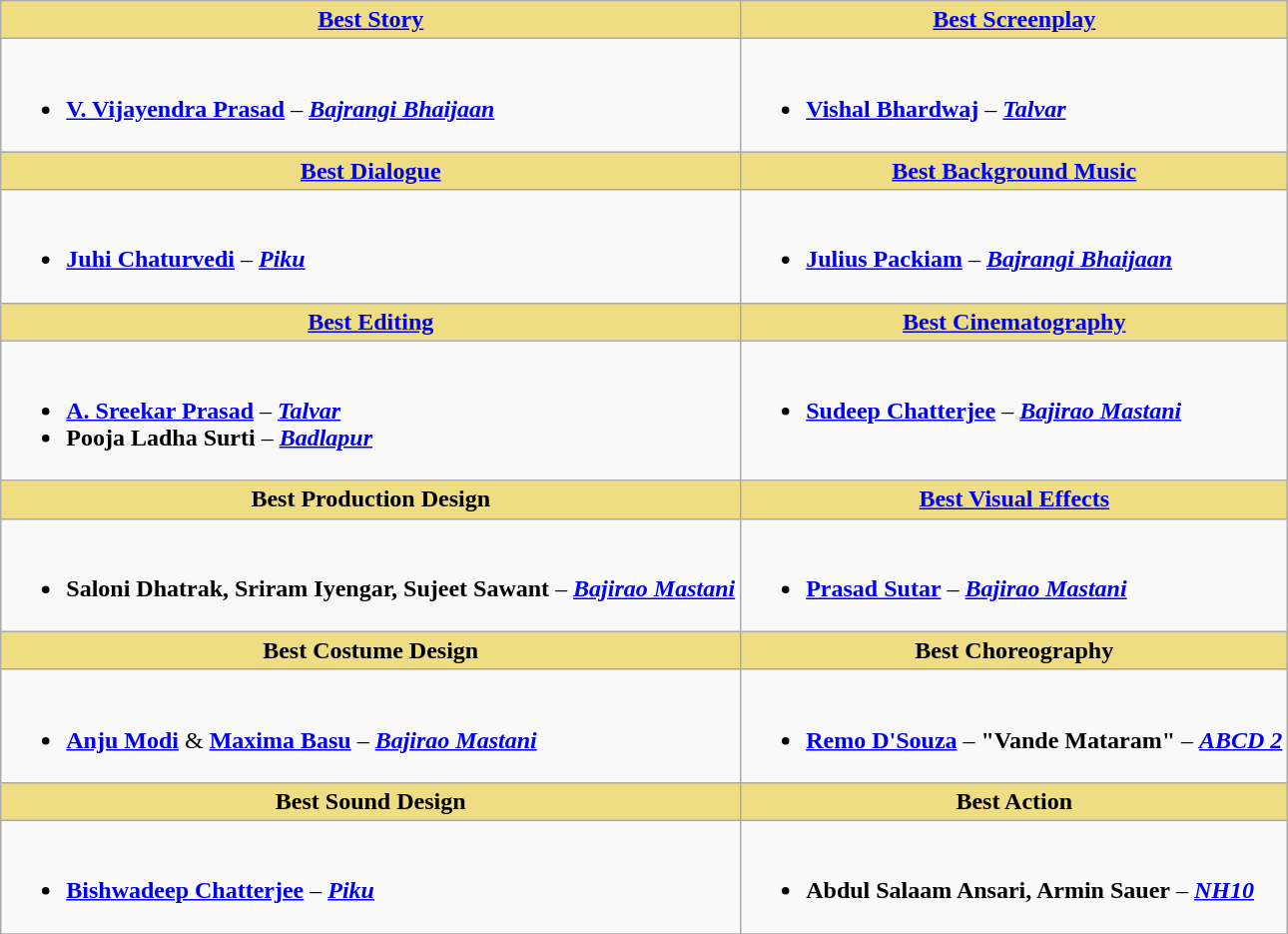<table class="wikitable">
<tr>
<th ! style="background:#EEDD82;text-align:center;"><a href='#'>Best Story</a></th>
<th ! style="background:#eedd82;text-align:center;"><a href='#'>Best Screenplay</a></th>
</tr>
<tr>
<td valign="top"><br><ul><li><strong><a href='#'>V. Vijayendra Prasad</a></strong> – <strong><em><a href='#'>Bajrangi Bhaijaan</a></em></strong></li></ul></td>
<td valign="top"><br><ul><li><strong><a href='#'>Vishal Bhardwaj</a></strong> – <strong><em><a href='#'>Talvar</a></em></strong></li></ul></td>
</tr>
<tr>
<th ! style="background:#EEDD82;text-align:center;"><a href='#'>Best Dialogue</a></th>
<th ! style="background:#eedd82;text-align:center;"><a href='#'>Best Background Music</a></th>
</tr>
<tr>
<td valign="top"><br><ul><li><strong><a href='#'>Juhi Chaturvedi</a></strong> – <strong><em><a href='#'>Piku</a></em></strong></li></ul></td>
<td valign="top"><br><ul><li><strong><a href='#'>Julius Packiam</a></strong> – <strong><em><a href='#'>Bajrangi Bhaijaan</a></em></strong></li></ul></td>
</tr>
<tr>
<th ! style="background:#EEDD82;text-align:center;"><a href='#'>Best Editing</a></th>
<th ! style="background:#eedd82;text-align:center;"><a href='#'>Best Cinematography</a></th>
</tr>
<tr>
<td valign="top"><br><ul><li><strong><a href='#'>A. Sreekar Prasad</a></strong> – <strong><em><a href='#'>Talvar</a></em></strong></li><li><strong>Pooja Ladha Surti</strong> – <strong><em><a href='#'>Badlapur</a></em></strong></li></ul></td>
<td valign="top"><br><ul><li><strong><a href='#'>Sudeep Chatterjee</a></strong> – <strong><em><a href='#'>Bajirao Mastani</a></em></strong></li></ul></td>
</tr>
<tr>
<th ! style="background:#EEDD82;text-align:center;">Best Production Design</th>
<th ! style="background:#eedd82;text-align:center;"><a href='#'>Best Visual Effects</a></th>
</tr>
<tr>
<td valign="top"><br><ul><li><strong>Saloni Dhatrak, Sriram Iyengar, Sujeet Sawant</strong> – <strong><em><a href='#'>Bajirao Mastani</a></em></strong></li></ul></td>
<td valign="top"><br><ul><li><strong><a href='#'>Prasad Sutar</a></strong> – <strong><em><a href='#'>Bajirao Mastani</a></em></strong></li></ul></td>
</tr>
<tr>
<th ! style="background:#EEDD82;text-align:center;">Best Costume Design</th>
<th ! style="background:#eedd82;text-align:center;">Best Choreography</th>
</tr>
<tr>
<td valign="top"><br><ul><li><strong><a href='#'>Anju Modi</a></strong> & <strong><a href='#'>Maxima Basu</a></strong> – <strong><em><a href='#'>Bajirao Mastani</a></em></strong></li></ul></td>
<td valign="top"><br><ul><li><strong><a href='#'>Remo D'Souza</a></strong> –  <strong>"Vande Mataram"</strong> – <strong><em><a href='#'>ABCD 2</a></em></strong></li></ul></td>
</tr>
<tr>
<th ! style="background:#EEDD82;text-align:center;">Best Sound Design</th>
<th ! style="background:#eedd82;text-align:center;">Best Action</th>
</tr>
<tr>
<td valign="top"><br><ul><li><strong><a href='#'>Bishwadeep Chatterjee</a></strong> – <strong><em><a href='#'>Piku</a></em></strong></li></ul></td>
<td valign="top"><br><ul><li><strong>Abdul Salaam Ansari, Armin Sauer</strong> – <strong><em><a href='#'>NH10</a></em></strong></li></ul></td>
</tr>
<tr>
</tr>
</table>
